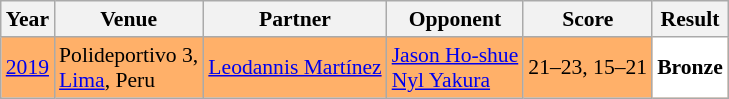<table class="sortable wikitable" style="font-size: 90%;">
<tr>
<th>Year</th>
<th>Venue</th>
<th>Partner</th>
<th>Opponent</th>
<th>Score</th>
<th>Result</th>
</tr>
<tr style="background:#FFB069">
<td align="center"><a href='#'>2019</a></td>
<td align="left">Polideportivo 3,<br><a href='#'>Lima</a>, Peru</td>
<td align="left"> <a href='#'>Leodannis Martínez</a></td>
<td align="left"> <a href='#'>Jason Ho-shue</a><br> <a href='#'>Nyl Yakura</a></td>
<td align="left">21–23, 15–21</td>
<td style="text-align:left; background:white"> <strong>Bronze</strong></td>
</tr>
</table>
